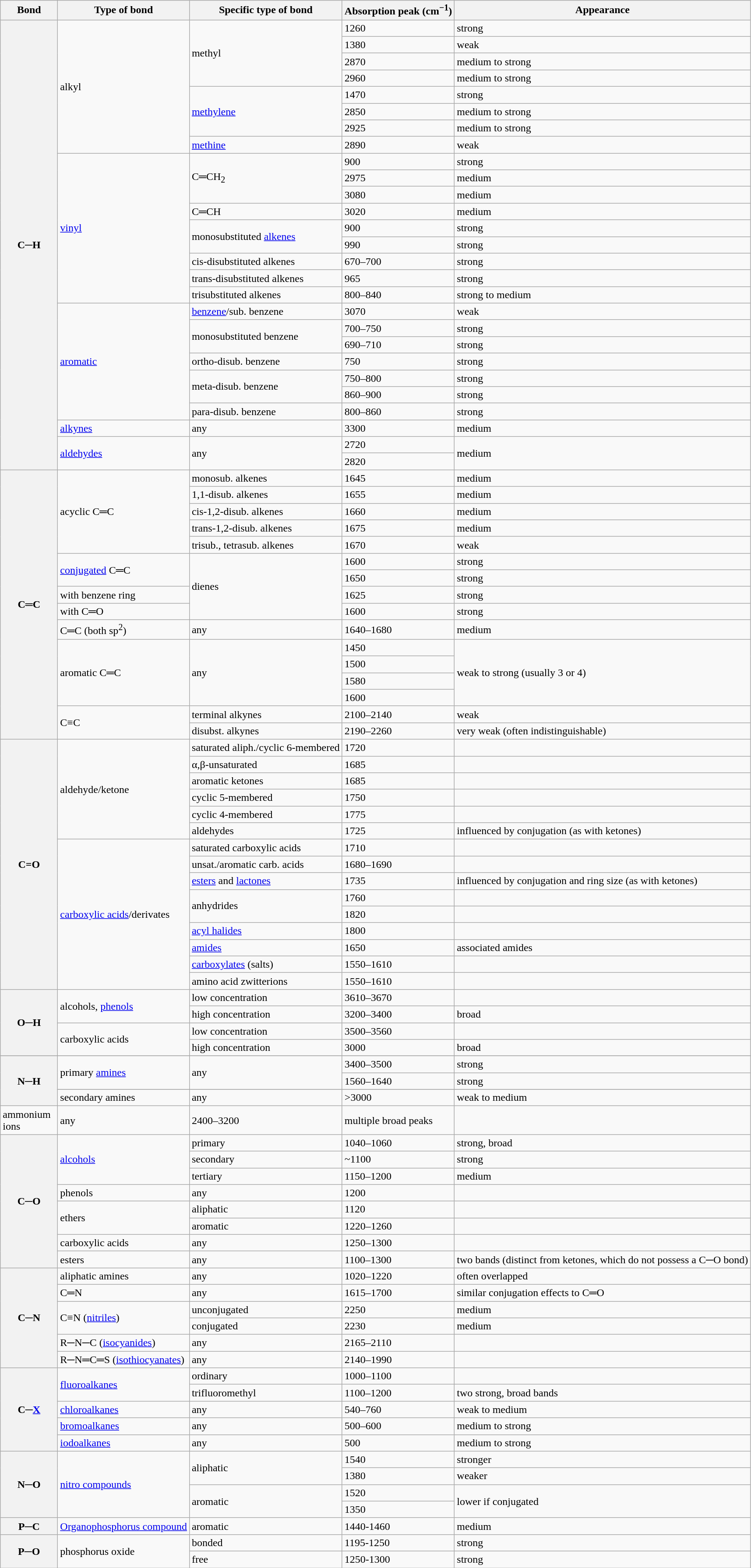<table class="wikitable sortable">
<tr>
<th scope="col" class="unsortable" style="width: 5em;">Bond</th>
<th scope="col" class="unsortable">Type of bond</th>
<th scope="col" class="unsortable">Specific type of bond</th>
<th scope="col">Absorption peak (cm<sup>−1</sup>)</th>
<th scope="col" class="unsortable">Appearance</th>
</tr>
<tr>
<th rowspan="27">C─H</th>
<td rowspan="8">alkyl</td>
<td rowspan="4">methyl</td>
<td>1260</td>
<td>strong</td>
</tr>
<tr>
<td>1380</td>
<td>weak</td>
</tr>
<tr>
<td>2870</td>
<td>medium to strong</td>
</tr>
<tr>
<td>2960</td>
<td>medium to strong</td>
</tr>
<tr>
<td rowspan="3"><a href='#'>methylene</a></td>
<td>1470</td>
<td>strong</td>
</tr>
<tr>
<td>2850</td>
<td>medium to strong</td>
</tr>
<tr>
<td>2925</td>
<td>medium to strong</td>
</tr>
<tr>
<td><a href='#'>methine</a></td>
<td>2890</td>
<td>weak</td>
</tr>
<tr>
<td rowspan="9"><a href='#'>vinyl</a></td>
<td rowspan="3">C═CH<sub>2</sub></td>
<td>900</td>
<td>strong</td>
</tr>
<tr>
<td>2975</td>
<td>medium</td>
</tr>
<tr>
<td>3080</td>
<td>medium</td>
</tr>
<tr>
<td>C═CH</td>
<td>3020</td>
<td>medium</td>
</tr>
<tr>
<td rowspan="2">monosubstituted <a href='#'>alkenes</a></td>
<td>900</td>
<td>strong</td>
</tr>
<tr>
<td>990</td>
<td>strong</td>
</tr>
<tr>
<td>cis-disubstituted alkenes</td>
<td>670–700</td>
<td>strong</td>
</tr>
<tr>
<td>trans-disubstituted alkenes</td>
<td>965</td>
<td>strong</td>
</tr>
<tr>
<td>trisubstituted alkenes</td>
<td>800–840</td>
<td>strong to medium</td>
</tr>
<tr>
<td rowspan="7"><a href='#'>aromatic</a></td>
<td><a href='#'>benzene</a>/sub. benzene</td>
<td>3070</td>
<td>weak</td>
</tr>
<tr>
<td rowspan="2">monosubstituted benzene</td>
<td>700–750</td>
<td>strong</td>
</tr>
<tr>
<td>690–710</td>
<td>strong</td>
</tr>
<tr>
<td>ortho-disub. benzene</td>
<td>750</td>
<td>strong</td>
</tr>
<tr>
<td rowspan="2">meta-disub. benzene</td>
<td>750–800</td>
<td>strong</td>
</tr>
<tr>
<td>860–900</td>
<td>strong</td>
</tr>
<tr>
<td>para-disub. benzene</td>
<td>800–860</td>
<td>strong</td>
</tr>
<tr>
<td><a href='#'>alkynes</a></td>
<td>any</td>
<td>3300</td>
<td>medium</td>
</tr>
<tr>
<td rowspan="2"><a href='#'>aldehydes</a></td>
<td rowspan="2">any</td>
<td>2720</td>
<td rowspan="2">medium</td>
</tr>
<tr>
<td>2820</td>
</tr>
<tr>
<th rowspan="16">C═C</th>
<td rowspan="5">acyclic C═C</td>
<td>monosub. alkenes</td>
<td>1645</td>
<td>medium</td>
</tr>
<tr>
<td>1,1-disub. alkenes</td>
<td>1655</td>
<td>medium</td>
</tr>
<tr>
<td>cis-1,2-disub. alkenes</td>
<td>1660</td>
<td>medium</td>
</tr>
<tr>
<td>trans-1,2-disub. alkenes</td>
<td>1675</td>
<td>medium</td>
</tr>
<tr>
<td>trisub., tetrasub. alkenes</td>
<td>1670</td>
<td>weak</td>
</tr>
<tr>
<td rowspan="2"><a href='#'>conjugated</a> C═C</td>
<td rowspan="4">dienes</td>
<td>1600</td>
<td>strong</td>
</tr>
<tr>
<td>1650</td>
<td>strong</td>
</tr>
<tr>
<td>with benzene ring</td>
<td>1625</td>
<td>strong</td>
</tr>
<tr>
<td>with C═O</td>
<td>1600</td>
<td>strong</td>
</tr>
<tr>
<td>C═C (both sp<sup>2</sup>)</td>
<td>any</td>
<td>1640–1680</td>
<td>medium</td>
</tr>
<tr>
<td rowspan="4">aromatic C═C</td>
<td rowspan="4">any</td>
<td>1450</td>
<td rowspan="4">weak to strong (usually 3 or 4)</td>
</tr>
<tr>
<td>1500</td>
</tr>
<tr>
<td>1580</td>
</tr>
<tr>
<td>1600</td>
</tr>
<tr>
<td rowspan="2">C≡C</td>
<td>terminal alkynes</td>
<td>2100–2140</td>
<td>weak</td>
</tr>
<tr>
<td>disubst. alkynes</td>
<td>2190–2260</td>
<td>very weak (often indistinguishable)</td>
</tr>
<tr>
<th rowspan="15">C=O</th>
<td rowspan="6">aldehyde/ketone</td>
<td>saturated aliph./cyclic 6-membered</td>
<td>1720</td>
<td></td>
</tr>
<tr>
<td>α,β-unsaturated</td>
<td>1685</td>
<td></td>
</tr>
<tr>
<td>aromatic ketones</td>
<td>1685</td>
<td></td>
</tr>
<tr>
<td>cyclic 5-membered</td>
<td>1750</td>
<td></td>
</tr>
<tr>
<td>cyclic 4-membered</td>
<td>1775</td>
<td></td>
</tr>
<tr>
<td>aldehydes</td>
<td>1725</td>
<td>influenced by conjugation (as with ketones)</td>
</tr>
<tr>
<td rowspan="9"><a href='#'>carboxylic acids</a>/derivates</td>
<td>saturated carboxylic acids</td>
<td>1710</td>
<td></td>
</tr>
<tr>
<td>unsat./aromatic carb. acids</td>
<td>1680–1690</td>
<td></td>
</tr>
<tr>
<td><a href='#'>esters</a> and <a href='#'>lactones</a></td>
<td>1735</td>
<td>influenced by conjugation and ring size (as with ketones)</td>
</tr>
<tr>
<td rowspan="2">anhydrides</td>
<td>1760</td>
<td></td>
</tr>
<tr>
<td>1820</td>
<td></td>
</tr>
<tr>
<td><a href='#'>acyl halides</a></td>
<td>1800</td>
<td></td>
</tr>
<tr>
<td><a href='#'>amides</a></td>
<td>1650</td>
<td>associated amides</td>
</tr>
<tr>
<td><a href='#'>carboxylates</a> (salts)</td>
<td>1550–1610</td>
<td></td>
</tr>
<tr>
<td>amino acid zwitterions</td>
<td>1550–1610</td>
<td></td>
</tr>
<tr>
<th rowspan="4">O─H</th>
<td rowspan="2">alcohols, <a href='#'>phenols</a></td>
<td>low concentration</td>
<td>3610–3670</td>
<td></td>
</tr>
<tr>
<td>high concentration</td>
<td>3200–3400</td>
<td>broad</td>
</tr>
<tr>
<td rowspan="2">carboxylic acids</td>
<td>low concentration</td>
<td>3500–3560</td>
<td></td>
</tr>
<tr>
<td>high concentration</td>
<td>3000</td>
<td>broad</td>
</tr>
<tr>
</tr>
<tr id="amines">
</tr>
<tr id="primary_amines">
<th rowspan="4">N─H</th>
<td rowspan="2">primary <a href='#'>amines</a></td>
<td rowspan="2">any</td>
<td>3400–3500</td>
<td>strong</td>
</tr>
<tr>
<td>1560–1640</td>
<td>strong</td>
</tr>
<tr>
</tr>
<tr id="secondary_amines">
<td>secondary amines</td>
<td>any</td>
<td>>3000</td>
<td>weak to medium</td>
</tr>
<tr>
<td>ammonium ions</td>
<td>any</td>
<td>2400–3200</td>
<td>multiple broad peaks</td>
</tr>
<tr>
<th rowspan="8">C─O</th>
<td rowspan="3"><a href='#'>alcohols</a></td>
<td>primary</td>
<td>1040–1060</td>
<td>strong, broad</td>
</tr>
<tr>
<td>secondary</td>
<td>~1100</td>
<td>strong</td>
</tr>
<tr>
<td>tertiary</td>
<td>1150–1200</td>
<td>medium</td>
</tr>
<tr>
<td>phenols</td>
<td>any</td>
<td>1200</td>
<td></td>
</tr>
<tr>
<td rowspan="2">ethers</td>
<td>aliphatic</td>
<td>1120</td>
<td></td>
</tr>
<tr>
<td>aromatic</td>
<td>1220–1260</td>
<td></td>
</tr>
<tr>
<td>carboxylic acids</td>
<td>any</td>
<td>1250–1300</td>
<td></td>
</tr>
<tr>
<td>esters</td>
<td>any</td>
<td>1100–1300</td>
<td>two bands (distinct from ketones, which do not possess a C─O bond)</td>
</tr>
<tr>
<th rowspan="6">C─N</th>
<td>aliphatic amines</td>
<td>any</td>
<td>1020–1220</td>
<td>often overlapped</td>
</tr>
<tr>
<td>C═N</td>
<td>any</td>
<td>1615–1700</td>
<td>similar conjugation effects to C═O</td>
</tr>
<tr>
<td rowspan="2">C≡N (<a href='#'>nitriles</a>)</td>
<td>unconjugated</td>
<td>2250</td>
<td>medium</td>
</tr>
<tr>
<td>conjugated</td>
<td>2230</td>
<td>medium</td>
</tr>
<tr>
<td>R─N─C (<a href='#'>isocyanides</a>)</td>
<td>any</td>
<td>2165–2110</td>
<td></td>
</tr>
<tr>
<td>R─N═C═S (<a href='#'>isothiocyanates</a>)</td>
<td>any</td>
<td>2140–1990</td>
<td></td>
</tr>
<tr>
<th rowspan="5">C─<a href='#'>X</a></th>
<td rowspan="2"><a href='#'>fluoroalkanes</a></td>
<td>ordinary</td>
<td>1000–1100</td>
<td></td>
</tr>
<tr>
<td>trifluoromethyl</td>
<td>1100–1200</td>
<td>two strong, broad bands</td>
</tr>
<tr>
<td><a href='#'>chloroalkanes</a></td>
<td>any</td>
<td>540–760</td>
<td>weak to medium</td>
</tr>
<tr>
<td><a href='#'>bromoalkanes</a></td>
<td>any</td>
<td>500–600</td>
<td>medium to strong</td>
</tr>
<tr>
<td><a href='#'>iodoalkanes</a></td>
<td>any</td>
<td>500</td>
<td>medium to strong</td>
</tr>
<tr>
<th rowspan="4">N─O</th>
<td rowspan="4"><a href='#'>nitro compounds</a></td>
<td rowspan="2">aliphatic</td>
<td>1540</td>
<td>stronger</td>
</tr>
<tr>
<td>1380</td>
<td>weaker</td>
</tr>
<tr>
<td rowspan="2">aromatic</td>
<td>1520</td>
<td rowspan="2">lower if conjugated</td>
</tr>
<tr>
<td>1350</td>
</tr>
<tr>
<th>P─C</th>
<td><a href='#'>Organophosphorus compound</a></td>
<td>aromatic</td>
<td>1440-1460</td>
<td>medium</td>
</tr>
<tr>
<th rowspan="2">P─O</th>
<td rowspan="2">phosphorus oxide</td>
<td>bonded</td>
<td>1195-1250</td>
<td>strong</td>
</tr>
<tr>
<td>free</td>
<td>1250-1300</td>
<td>strong</td>
</tr>
</table>
